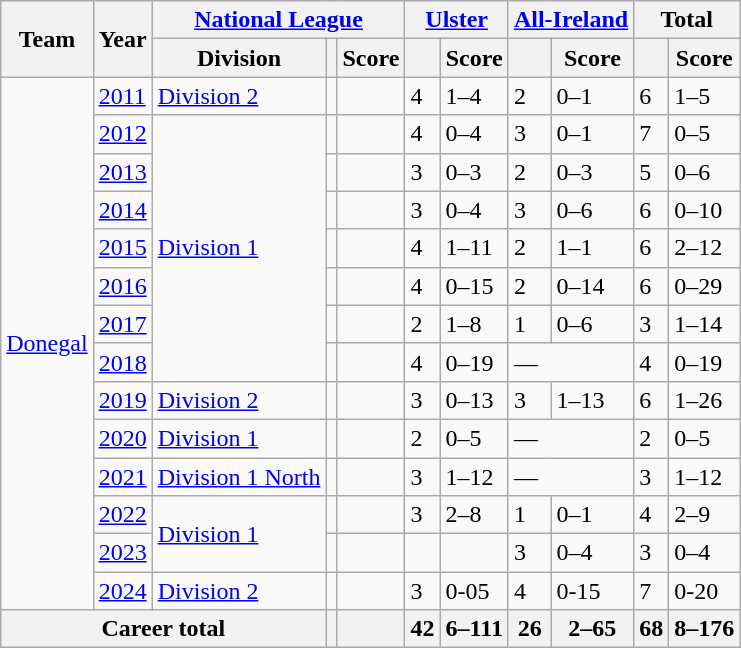<table class="wikitable">
<tr>
<th rowspan="2">Team</th>
<th rowspan="2">Year</th>
<th colspan="3"><a href='#'>National League</a></th>
<th colspan="2"><a href='#'>Ulster</a></th>
<th colspan="2"><a href='#'>All-Ireland</a></th>
<th colspan="2">Total</th>
</tr>
<tr>
<th>Division</th>
<th></th>
<th>Score</th>
<th></th>
<th>Score</th>
<th></th>
<th>Score</th>
<th></th>
<th>Score</th>
</tr>
<tr>
<td rowspan="14"><a href='#'>Donegal</a></td>
<td><a href='#'>2011</a></td>
<td><a href='#'>Division 2</a></td>
<td></td>
<td></td>
<td>4</td>
<td>1–4</td>
<td>2</td>
<td>0–1</td>
<td>6</td>
<td>1–5</td>
</tr>
<tr>
<td><a href='#'>2012</a></td>
<td rowspan="7"><a href='#'>Division 1</a></td>
<td></td>
<td></td>
<td>4</td>
<td>0–4</td>
<td>3</td>
<td>0–1</td>
<td>7</td>
<td>0–5</td>
</tr>
<tr>
<td><a href='#'>2013</a></td>
<td></td>
<td></td>
<td>3</td>
<td>0–3</td>
<td>2</td>
<td>0–3</td>
<td>5</td>
<td>0–6</td>
</tr>
<tr>
<td><a href='#'>2014</a></td>
<td></td>
<td></td>
<td>3</td>
<td>0–4</td>
<td>3</td>
<td>0–6</td>
<td>6</td>
<td>0–10</td>
</tr>
<tr>
<td><a href='#'>2015</a></td>
<td></td>
<td></td>
<td>4</td>
<td>1–11</td>
<td>2</td>
<td>1–1</td>
<td>6</td>
<td>2–12</td>
</tr>
<tr>
<td><a href='#'>2016</a></td>
<td></td>
<td></td>
<td>4</td>
<td>0–15</td>
<td>2</td>
<td>0–14</td>
<td>6</td>
<td>0–29</td>
</tr>
<tr>
<td><a href='#'>2017</a></td>
<td></td>
<td></td>
<td>2</td>
<td>1–8</td>
<td>1</td>
<td>0–6</td>
<td>3</td>
<td>1–14</td>
</tr>
<tr>
<td><a href='#'>2018</a></td>
<td></td>
<td></td>
<td>4</td>
<td>0–19</td>
<td colspan="2">—</td>
<td>4</td>
<td>0–19</td>
</tr>
<tr>
<td><a href='#'>2019</a></td>
<td><a href='#'>Division 2</a></td>
<td></td>
<td></td>
<td>3</td>
<td>0–13</td>
<td>3</td>
<td>1–13</td>
<td>6</td>
<td>1–26</td>
</tr>
<tr>
<td><a href='#'>2020</a></td>
<td><a href='#'>Division 1</a></td>
<td></td>
<td></td>
<td>2</td>
<td>0–5</td>
<td colspan="2">—</td>
<td>2</td>
<td>0–5</td>
</tr>
<tr>
<td><a href='#'>2021</a></td>
<td><a href='#'>Division 1 North</a></td>
<td></td>
<td></td>
<td>3</td>
<td>1–12</td>
<td colspan="2">—</td>
<td>3</td>
<td>1–12</td>
</tr>
<tr>
<td><a href='#'>2022</a></td>
<td rowspan="2"><a href='#'>Division 1</a></td>
<td></td>
<td></td>
<td>3</td>
<td>2–8</td>
<td>1</td>
<td>0–1</td>
<td>4</td>
<td>2–9</td>
</tr>
<tr>
<td><a href='#'>2023</a></td>
<td></td>
<td></td>
<td></td>
<td></td>
<td>3</td>
<td>0–4</td>
<td>3</td>
<td>0–4</td>
</tr>
<tr>
<td><a href='#'>2024</a></td>
<td><a href='#'>Division 2</a></td>
<td></td>
<td></td>
<td>3</td>
<td>0-05</td>
<td>4</td>
<td>0-15</td>
<td>7</td>
<td>0-20</td>
</tr>
<tr>
<th colspan="3">Career total</th>
<th></th>
<th></th>
<th>42</th>
<th>6–111</th>
<th>26</th>
<th>2–65</th>
<th>68</th>
<th>8–176</th>
</tr>
</table>
